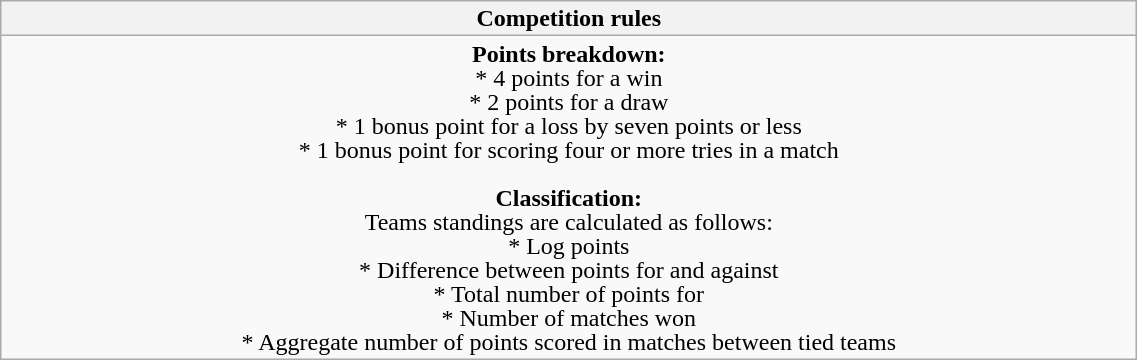<table class="wikitable collapsible collapsed" style="text-align:center; line-height:100%; font-size:100%; width:60%;">
<tr>
<th colspan="4" style="border:0px">Competition rules</th>
</tr>
<tr>
<td colspan="4"><strong>Points breakdown:</strong><br>* 4 points for a win<br>* 2 points for a draw<br>* 1 bonus point for a loss by seven points or less<br>* 1 bonus point for scoring four or more tries in a match<br><br><strong>Classification:</strong><br>Teams standings are calculated as follows:<br>* Log points<br>* Difference between points for and against<br>* Total number of points for<br>* Number of matches won<br> * Aggregate number of points scored in matches between tied teams</td>
</tr>
</table>
